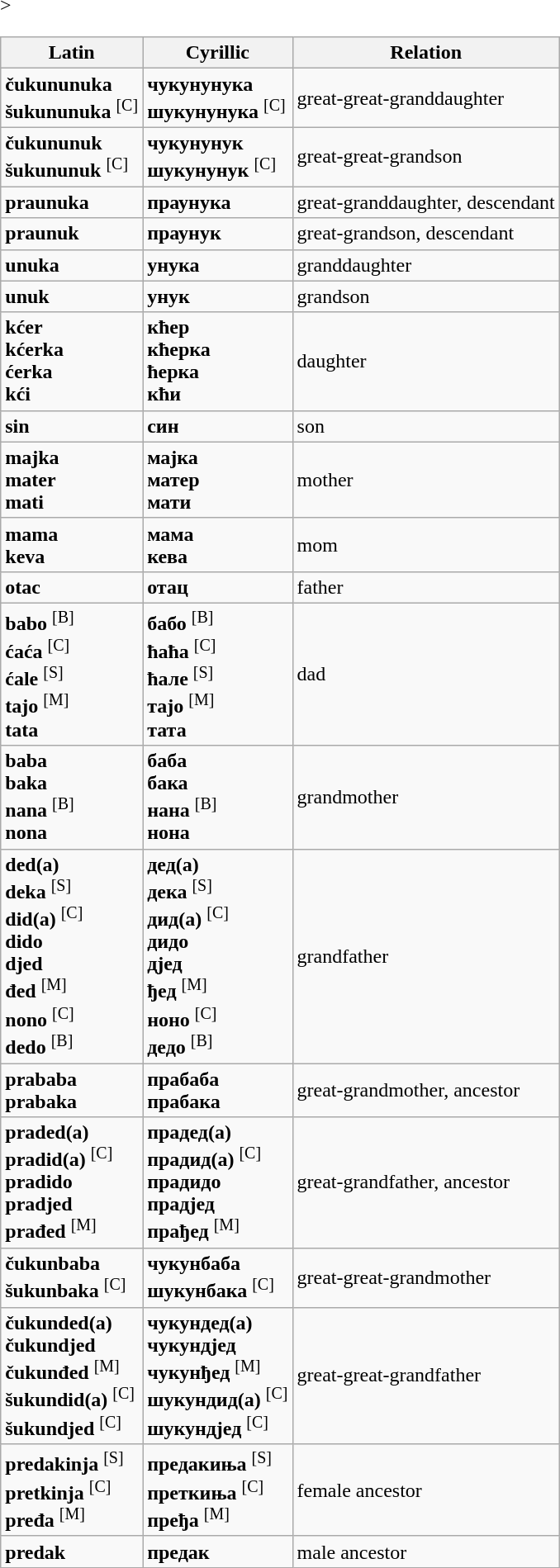<table class="wikitable">
<tr>
<th>Latin</th>
<th>Cyrillic</th>
<th>Relation</th>
</tr>
<tr>
<td><strong>čukununuka</strong><br><strong>šukununuka</strong> <sup>[C]</sup></td>
<td><strong>чукунунука</strong><br><strong>шукунунука</strong> <sup>[C]</sup></td>
<td>great-great-granddaughter</td>
</tr>
<tr>
<td><strong>čukununuk</strong><br><strong>šukununuk</strong> <sup>[C]</sup></td>
<td><strong>чукунунук</strong><br><strong>шукунунук</strong> <sup>[C]</sup></td>
<td>great-great-grandson</td>
</tr>
<tr>
<td><strong>praunuka</strong></td>
<td><strong>праунука</strong></td>
<td>great-granddaughter, descendant</td>
</tr>
<tr>
<td><strong>praunuk</strong></td>
<td><strong>праунук</strong></td>
<td>great-grandson, descendant</td>
</tr>
<tr>
<td><strong>unuka</strong></td>
<td><strong>унука</strong></td>
<td>granddaughter</td>
</tr>
<tr>
<td><strong>unuk</strong></td>
<td><strong>унук</strong></td>
<td>grandson</td>
</tr>
<tr>
<td><strong>kćer</strong><br> <strong>kćerka</strong><br><strong>ćerka</strong><br><strong>kći</strong></td>
<td><strong>кћер</strong><br><strong>кћерка</strong><br><strong>ћерка</strong><br><strong>кћи</strong></td>
<td>daughter</td>
</tr>
<tr>
<td><strong>sin</strong></td>
<td><strong>син</strong></td>
<td>son</td>
</tr>
<tr>
<td><strong>majka</strong><br><strong>mater</strong><br><strong>mati</strong></td>
<td><strong>мајка</strong><br><strong>матер</strong><br><strong>мати</strong></td>
<td>mother</td>
</tr>
<tr>
<td><strong>mama</strong><br><strong>keva</strong></td>
<td><strong>мама</strong><br><strong>кева</strong></td>
<td>mom</td>
</tr>
<tr>
<td><strong>otac</strong></td>
<td><strong>отац</strong></td>
<td>father</td>
</tr>
<tr>
<td><strong>babo</strong> <sup>[B]</sup><br><strong>ćaća</strong> <sup>[C]</sup><br><strong>ćale</strong> <sup>[S]</sup><br><strong>tajo</strong> <sup>[M]</sup><br><strong>tata</strong></td>
<td><strong>бабо</strong> <sup>[B]</sup><br><strong>ћаћа</strong> <sup>[C]</sup><br><strong>ћале</strong> <sup>[S]</sup><br><strong>тајо</strong> <sup>[M]</sup><br><strong>тата</strong></td>
<td>dad</td>
</tr>
<tr -->>
<td><strong>baba</strong><br><strong>baka</strong><br><strong>nana</strong> <sup>[B]</sup><br><strong>nona</strong></td>
<td><strong>баба</strong><br><strong>бака</strong><br><strong>нана</strong> <sup>[B]</sup><br><strong>нона</strong></td>
<td>grandmother</td>
</tr>
<tr>
<td><strong>ded(a)</strong><br><strong>deka</strong> <sup>[S]</sup><br><strong>did(a)</strong> <sup>[C]</sup><br><strong>dido</strong><br><strong>djed</strong><br><strong>đed</strong> <sup>[M]</sup><br><strong>nono</strong> <sup>[C]</sup><br><strong>dedo</strong> <sup>[B]</sup></td>
<td><strong>дед(a)</strong><br><strong>дека</strong> <sup>[S]</sup><br><strong>дид(a)</strong> <sup>[C]</sup><br><strong>дидо</strong><br><strong>дјед</strong><br><strong>ђед</strong> <sup>[M]</sup><br><strong>ноно</strong> <sup>[C]</sup><br><strong>дедо</strong> <sup>[B]</sup></td>
<td>grandfather</td>
</tr>
<tr>
<td><strong>prababa</strong><br><strong>prabaka</strong></td>
<td><strong>прабаба</strong><br><strong>прабака</strong></td>
<td>great-grandmother, ancestor</td>
</tr>
<tr>
<td><strong>praded(a)</strong><br><strong>pradid(a)</strong> <sup>[C]</sup><br><strong>pradido</strong><br><strong>pradjed</strong><br><strong>prađed</strong> <sup>[M]</sup></td>
<td><strong>прадед(a)</strong><br><strong>прадид(a)</strong> <sup>[C]</sup><br><strong>прадидо</strong><br><strong>прадјед</strong><br><strong>прађед</strong> <sup>[M]</sup></td>
<td>great-grandfather, ancestor</td>
</tr>
<tr>
<td><strong>čukunbaba</strong><br><strong>šukunbaka</strong> <sup>[C]</sup></td>
<td><strong>чукунбаба</strong><br><strong>шукунбака</strong> <sup>[C]</sup></td>
<td>great-great-grandmother</td>
</tr>
<tr>
<td><strong>čukunded(a)</strong><br><strong>čukundjed</strong><br><strong>čukunđed</strong> <sup>[M]</sup><br><strong>šukundid(a)</strong> <sup>[C]</sup><br><strong>šukundjed</strong> <sup>[C]</sup></td>
<td><strong>чукундед(a)</strong><br><strong>чукундјед</strong><br><strong>чукунђед</strong> <sup>[M]</sup><br><strong>шукундид(a)</strong> <sup>[C]</sup><br><strong>шукундјед</strong> <sup>[C]</sup></td>
<td>great-great-grandfather</td>
</tr>
<tr>
<td><strong>predakinja</strong> <sup>[S]</sup><br><strong>pretkinja</strong> <sup>[C]</sup><br><strong>pređa</strong> <sup>[M]</sup></td>
<td><strong>предакиња</strong> <sup>[S]</sup><br><strong>преткиња</strong> <sup>[C]</sup><br><strong>пређа</strong> <sup>[M]</sup></td>
<td>female ancestor</td>
</tr>
<tr>
<td><strong>predak</strong></td>
<td><strong>предак</strong></td>
<td>male ancestor</td>
</tr>
</table>
